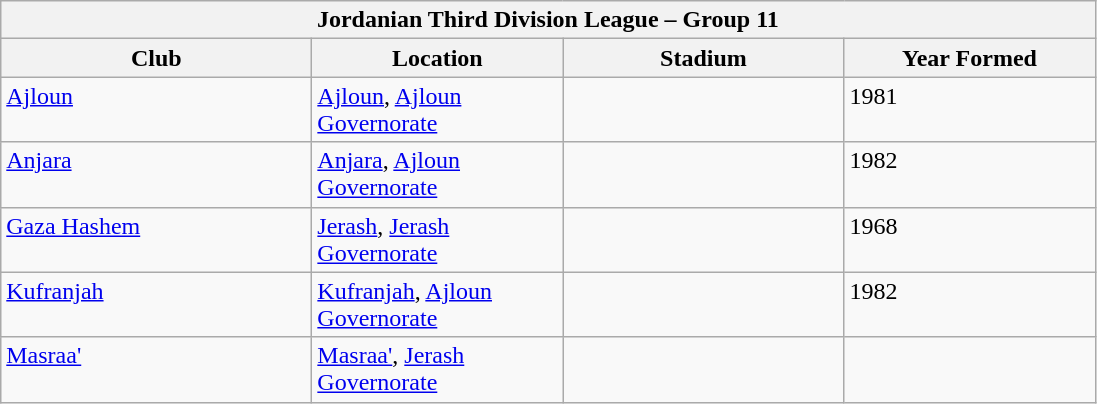<table class="wikitable">
<tr>
<th colspan="4">Jordanian Third Division League – Group 11</th>
</tr>
<tr>
<th style="width:200px;">Club</th>
<th style="width:160px;">Location</th>
<th style="width:180px;">Stadium</th>
<th style="width:160px;">Year Formed</th>
</tr>
<tr style="vertical-align:top;">
<td><a href='#'>Ajloun</a></td>
<td><a href='#'>Ajloun</a>, <a href='#'>Ajloun Governorate</a></td>
<td></td>
<td>1981</td>
</tr>
<tr style="vertical-align:top;">
<td><a href='#'>Anjara</a></td>
<td><a href='#'>Anjara</a>, <a href='#'>Ajloun Governorate</a></td>
<td></td>
<td>1982</td>
</tr>
<tr style="vertical-align:top;">
<td><a href='#'>Gaza Hashem</a></td>
<td><a href='#'>Jerash</a>, <a href='#'>Jerash Governorate</a></td>
<td></td>
<td>1968</td>
</tr>
<tr style="vertical-align:top;">
<td><a href='#'>Kufranjah</a></td>
<td><a href='#'>Kufranjah</a>, <a href='#'>Ajloun Governorate</a></td>
<td></td>
<td>1982</td>
</tr>
<tr style="vertical-align:top;">
<td><a href='#'>Masraa'</a></td>
<td><a href='#'>Masraa'</a>, <a href='#'>Jerash Governorate</a></td>
<td></td>
<td></td>
</tr>
</table>
